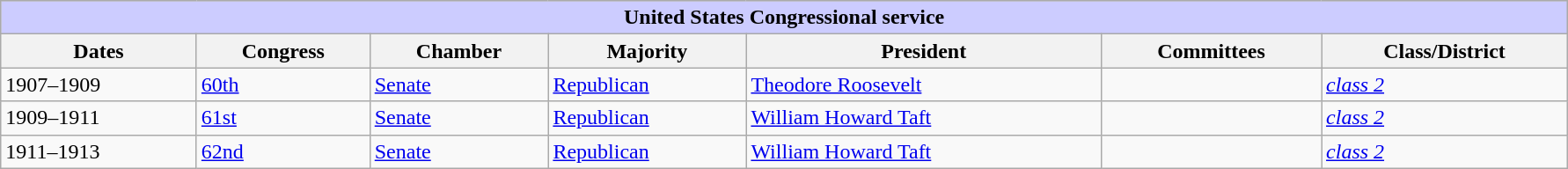<table class=wikitable style="width: 94%" style="text-align: center;" align="center">
<tr bgcolor=#cccccc>
<th colspan=7 style="background: #ccccff;">United States Congressional service</th>
</tr>
<tr>
<th><strong>Dates</strong></th>
<th><strong>Congress</strong></th>
<th><strong>Chamber</strong></th>
<th><strong>Majority</strong></th>
<th><strong>President</strong></th>
<th><strong>Committees</strong></th>
<th><strong>Class/District</strong></th>
</tr>
<tr>
<td>1907–1909</td>
<td><a href='#'>60th</a></td>
<td><a href='#'>Senate</a></td>
<td><a href='#'>Republican</a></td>
<td><a href='#'>Theodore Roosevelt</a></td>
<td></td>
<td><a href='#'><em>class 2</em></a></td>
</tr>
<tr>
<td>1909–1911</td>
<td><a href='#'>61st</a></td>
<td><a href='#'>Senate</a></td>
<td><a href='#'>Republican</a></td>
<td><a href='#'>William Howard Taft</a></td>
<td></td>
<td><a href='#'><em>class 2</em></a></td>
</tr>
<tr>
<td>1911–1913</td>
<td><a href='#'>62nd</a></td>
<td><a href='#'>Senate</a></td>
<td><a href='#'>Republican</a></td>
<td><a href='#'>William Howard Taft</a></td>
<td></td>
<td><a href='#'><em>class 2</em></a></td>
</tr>
</table>
